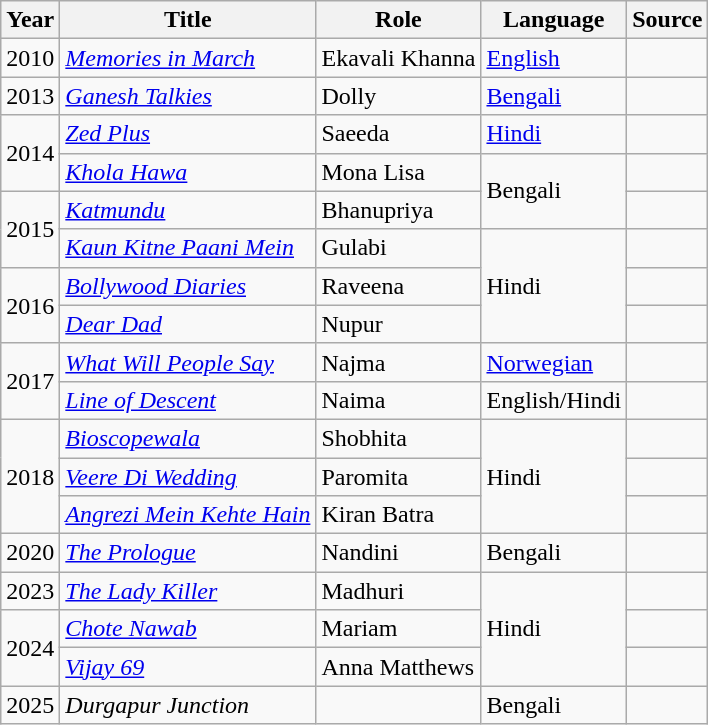<table class="wikitable sortable">
<tr>
<th>Year</th>
<th>Title</th>
<th>Role</th>
<th>Language</th>
<th>Source</th>
</tr>
<tr>
<td>2010</td>
<td><em><a href='#'>Memories in March</a></em></td>
<td>Ekavali Khanna</td>
<td><a href='#'>English</a></td>
<td></td>
</tr>
<tr>
<td>2013</td>
<td><em><a href='#'>Ganesh Talkies</a></em></td>
<td>Dolly</td>
<td><a href='#'>Bengali</a></td>
<td></td>
</tr>
<tr>
<td rowspan="2">2014</td>
<td><em><a href='#'>Zed Plus</a></em></td>
<td>Saeeda</td>
<td><a href='#'>Hindi</a></td>
<td></td>
</tr>
<tr>
<td><em><a href='#'>Khola Hawa</a></em></td>
<td>Mona Lisa</td>
<td rowspan="2">Bengali</td>
<td></td>
</tr>
<tr>
<td rowspan="2">2015</td>
<td><em><a href='#'>Katmundu</a></em></td>
<td>Bhanupriya</td>
<td></td>
</tr>
<tr>
<td><em><a href='#'>Kaun Kitne Paani Mein</a></em></td>
<td>Gulabi</td>
<td rowspan="3">Hindi</td>
<td></td>
</tr>
<tr>
<td rowspan="2">2016</td>
<td><em><a href='#'>Bollywood Diaries</a></em></td>
<td>Raveena</td>
<td></td>
</tr>
<tr>
<td><em><a href='#'>Dear Dad</a></em></td>
<td>Nupur</td>
<td></td>
</tr>
<tr>
<td rowspan="2">2017</td>
<td><em><a href='#'>What Will People Say</a></em></td>
<td>Najma</td>
<td><a href='#'>Norwegian</a></td>
<td></td>
</tr>
<tr>
<td><em><a href='#'>Line of Descent</a></em></td>
<td>Naima</td>
<td>English/Hindi</td>
<td></td>
</tr>
<tr>
<td rowspan="3">2018</td>
<td><em><a href='#'>Bioscopewala</a></em></td>
<td>Shobhita</td>
<td rowspan="3">Hindi</td>
<td></td>
</tr>
<tr>
<td><em><a href='#'>Veere Di Wedding</a></em></td>
<td>Paromita</td>
<td></td>
</tr>
<tr>
<td><em><a href='#'>Angrezi Mein Kehte Hain</a></em></td>
<td>Kiran Batra</td>
<td></td>
</tr>
<tr>
<td>2020</td>
<td><em><a href='#'>The Prologue</a></em></td>
<td>Nandini</td>
<td>Bengali</td>
<td></td>
</tr>
<tr>
<td>2023</td>
<td><em><a href='#'>The Lady Killer</a></em></td>
<td>Madhuri</td>
<td rowspan="3">Hindi</td>
<td></td>
</tr>
<tr>
<td rowspan="2">2024</td>
<td><em><a href='#'>Chote Nawab</a></em></td>
<td>Mariam</td>
<td></td>
</tr>
<tr>
<td><em><a href='#'>Vijay 69</a></em></td>
<td>Anna Matthews</td>
<td></td>
</tr>
<tr>
<td>2025</td>
<td><em>Durgapur Junction</em></td>
<td></td>
<td>Bengali</td>
</tr>
</table>
